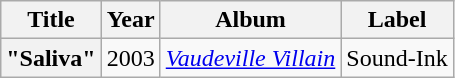<table class="wikitable plainrowheaders" style="text-align:center;">
<tr>
<th scope="col">Title</th>
<th scope="col">Year</th>
<th scope="col">Album</th>
<th scope="col">Label</th>
</tr>
<tr>
<th scope="row">"Saliva"<br></th>
<td>2003</td>
<td><em><a href='#'>Vaudeville Villain</a></em></td>
<td>Sound-Ink</td>
</tr>
</table>
